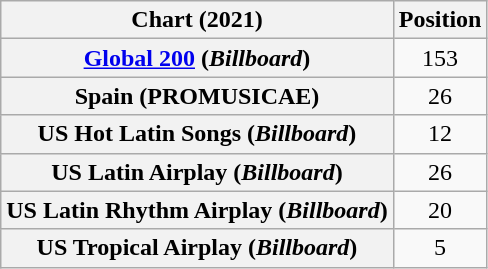<table class="wikitable sortable plainrowheaders" style="text-align:center">
<tr>
<th scope="col">Chart (2021)</th>
<th scope="col">Position</th>
</tr>
<tr>
<th scope="row"><a href='#'>Global 200</a> (<em>Billboard</em>)</th>
<td>153</td>
</tr>
<tr>
<th scope="row">Spain (PROMUSICAE)</th>
<td>26</td>
</tr>
<tr>
<th scope="row">US Hot Latin Songs (<em>Billboard</em>)</th>
<td>12</td>
</tr>
<tr>
<th scope="row">US Latin Airplay (<em>Billboard</em>)</th>
<td>26</td>
</tr>
<tr>
<th scope="row">US Latin Rhythm Airplay (<em>Billboard</em>)</th>
<td>20</td>
</tr>
<tr>
<th scope="row">US Tropical Airplay (<em>Billboard</em>)</th>
<td>5</td>
</tr>
</table>
